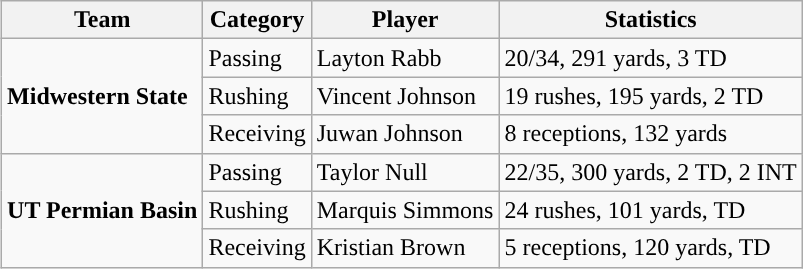<table class="wikitable" style="float: right;">
<tr>
<th>Team</th>
<th>Category</th>
<th>Player</th>
<th>Statistics</th>
</tr>
<tr>
<td rowspan=3><strong>Midwestern State</strong></td>
<td>Passing</td>
<td>Layton Rabb</td>
<td>20/34, 291 yards, 3 TD</td>
</tr>
<tr>
<td>Rushing</td>
<td>Vincent Johnson</td>
<td>19 rushes, 195 yards, 2 TD</td>
</tr>
<tr>
<td>Receiving</td>
<td>Juwan Johnson</td>
<td>8 receptions, 132 yards</td>
</tr>
<tr>
<td rowspan=3><strong>UT Permian Basin</strong></td>
<td>Passing</td>
<td>Taylor Null</td>
<td>22/35, 300 yards, 2 TD, 2 INT</td>
</tr>
<tr>
<td>Rushing</td>
<td>Marquis Simmons</td>
<td>24 rushes, 101 yards, TD</td>
</tr>
<tr>
<td>Receiving</td>
<td>Kristian Brown</td>
<td>5 receptions, 120 yards, TD</td>
</tr>
</table>
